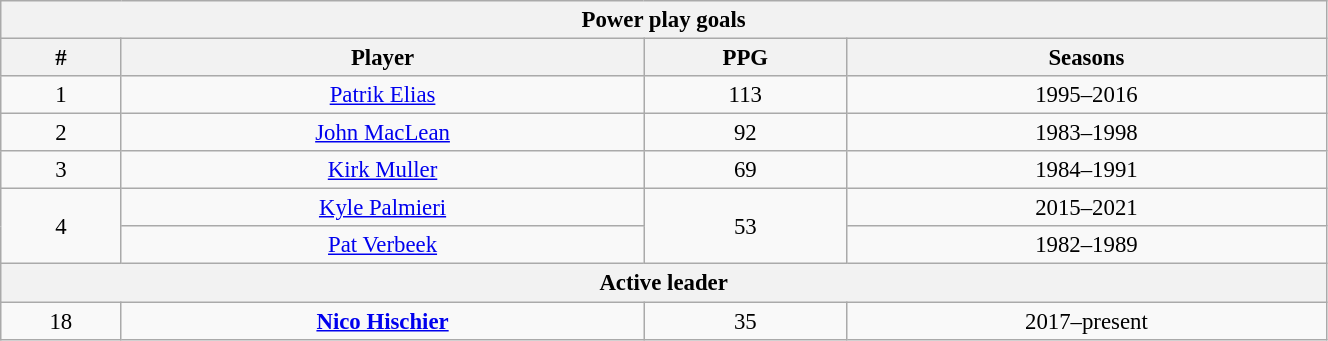<table class="wikitable" style="text-align: center; font-size: 95%" width="70%">
<tr>
<th colspan="4">Power play goals</th>
</tr>
<tr>
<th>#</th>
<th>Player</th>
<th>PPG</th>
<th>Seasons</th>
</tr>
<tr>
<td>1</td>
<td><a href='#'>Patrik Elias</a></td>
<td>113</td>
<td>1995–2016</td>
</tr>
<tr>
<td>2</td>
<td><a href='#'>John MacLean</a></td>
<td>92</td>
<td>1983–1998</td>
</tr>
<tr>
<td>3</td>
<td><a href='#'>Kirk Muller</a></td>
<td>69</td>
<td>1984–1991</td>
</tr>
<tr>
<td rowspan="2">4</td>
<td><a href='#'>Kyle Palmieri</a></td>
<td rowspan="2">53</td>
<td>2015–2021</td>
</tr>
<tr>
<td><a href='#'>Pat Verbeek</a></td>
<td>1982–1989</td>
</tr>
<tr>
<th colspan="4">Active leader</th>
</tr>
<tr>
<td>18</td>
<td><strong><a href='#'>Nico Hischier</a></strong></td>
<td>35</td>
<td>2017–present</td>
</tr>
</table>
